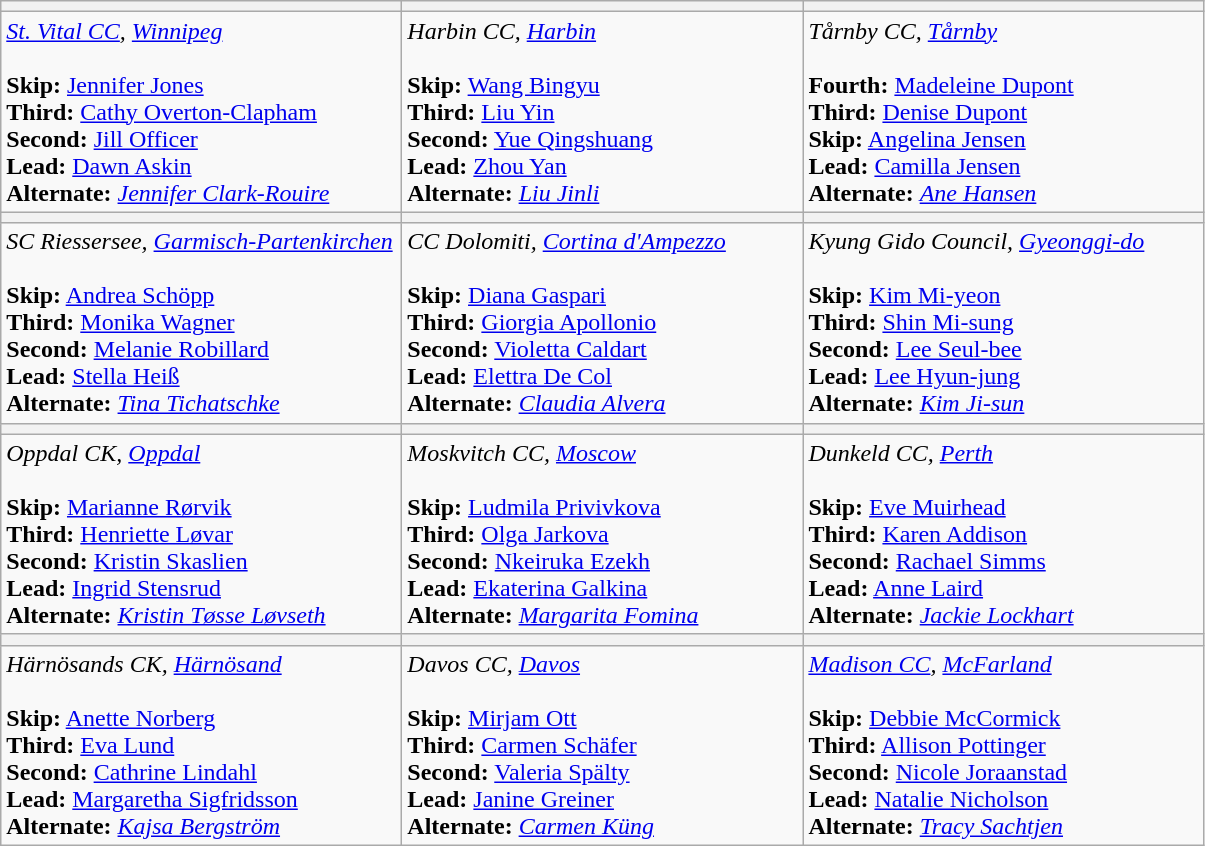<table class="wikitable">
<tr>
<th bgcolor="#efefef" width="260"></th>
<th bgcolor="#efefef" width="260"></th>
<th bgcolor="#efefef" width="260"></th>
</tr>
<tr>
<td><em><a href='#'>St. Vital CC</a>, <a href='#'>Winnipeg</a></em> <br><br><strong>Skip:</strong> <a href='#'>Jennifer Jones</a> <br>
<strong>Third:</strong> <a href='#'>Cathy Overton-Clapham</a> <br>
<strong>Second:</strong> <a href='#'>Jill Officer</a> <br>
<strong>Lead:</strong> <a href='#'>Dawn Askin</a> <br>
<strong>Alternate:</strong> <em><a href='#'>Jennifer Clark-Rouire</a></em></td>
<td><em>Harbin CC, <a href='#'>Harbin</a></em> <br><br><strong>Skip:</strong> <a href='#'>Wang Bingyu</a> <br>
<strong>Third:</strong> <a href='#'>Liu Yin</a> <br>
<strong>Second:</strong> <a href='#'>Yue Qingshuang</a> <br>
<strong>Lead:</strong> <a href='#'>Zhou Yan</a> <br>
<strong>Alternate:</strong> <em><a href='#'>Liu Jinli</a></em> <br></td>
<td><em>Tårnby CC, <a href='#'>Tårnby</a></em> <br><br><strong>Fourth:</strong> <a href='#'>Madeleine Dupont</a> <br>
<strong>Third:</strong> <a href='#'>Denise Dupont</a> <br>
<strong>Skip:</strong> <a href='#'>Angelina Jensen</a> <br>
<strong>Lead:</strong> <a href='#'>Camilla Jensen</a> <br>
<strong>Alternate:</strong> <em><a href='#'>Ane Hansen</a></em> <br></td>
</tr>
<tr>
<th bgcolor="#efefef" width="200"></th>
<th bgcolor="#efefef" width="200"></th>
<th bgcolor="#efefef" width="200"></th>
</tr>
<tr>
<td><em>SC Riessersee, <a href='#'>Garmisch-Partenkirchen</a></em> <br><br><strong>Skip:</strong> <a href='#'>Andrea Schöpp</a> <br>
<strong>Third:</strong> <a href='#'>Monika Wagner</a> <br>
<strong>Second:</strong> <a href='#'>Melanie Robillard</a> <br>
<strong>Lead:</strong> <a href='#'>Stella Heiß</a> <br>
<strong>Alternate:</strong> <em><a href='#'>Tina Tichatschke</a></em></td>
<td><em>CC Dolomiti, <a href='#'>Cortina d'Ampezzo</a></em> <br><br><strong>Skip:</strong> <a href='#'>Diana Gaspari</a> <br>
<strong>Third:</strong> <a href='#'>Giorgia Apollonio</a> <br>
<strong>Second:</strong> <a href='#'>Violetta Caldart</a> <br>
<strong>Lead:</strong> <a href='#'>Elettra De Col</a> <br>
<strong>Alternate:</strong> <em><a href='#'>Claudia Alvera</a></em></td>
<td><em>Kyung Gido Council, <a href='#'>Gyeonggi-do</a></em> <br><br><strong>Skip:</strong> <a href='#'>Kim Mi-yeon</a> <br>
<strong>Third:</strong> <a href='#'>Shin Mi-sung</a> <br>
<strong>Second:</strong> <a href='#'>Lee Seul-bee</a> <br> 
<strong>Lead:</strong> <a href='#'>Lee Hyun-jung</a> <br>
<strong>Alternate:</strong> <em><a href='#'>Kim Ji-sun</a></em></td>
</tr>
<tr>
<th bgcolor="#efefef" width="200"></th>
<th bgcolor="#efefef" width="200"></th>
<th bgcolor="#efefef" width="200"></th>
</tr>
<tr>
<td><em>Oppdal CK, <a href='#'>Oppdal</a></em> <br><br><strong>Skip:</strong> <a href='#'>Marianne Rørvik</a> <br>
<strong>Third:</strong> <a href='#'>Henriette Løvar</a> <br>
<strong>Second:</strong> <a href='#'>Kristin Skaslien</a> <br>
<strong>Lead:</strong> <a href='#'>Ingrid Stensrud</a> <br>
<strong>Alternate:</strong> <em><a href='#'>Kristin Tøsse Løvseth</a></em></td>
<td><em>Moskvitch CC, <a href='#'>Moscow</a></em> <br><br><strong>Skip:</strong> <a href='#'>Ludmila Privivkova</a> <br>
<strong>Third:</strong> <a href='#'>Olga Jarkova</a> <br>
<strong>Second:</strong> <a href='#'>Nkeiruka Ezekh</a> <br>
<strong>Lead:</strong> <a href='#'>Ekaterina Galkina</a> <br>
<strong>Alternate:</strong> <em><a href='#'>Margarita Fomina</a></em></td>
<td><em>Dunkeld CC, <a href='#'>Perth</a></em> <br><br><strong>Skip:</strong> <a href='#'>Eve Muirhead</a> <br>
<strong>Third:</strong> <a href='#'>Karen Addison</a> <br>
<strong>Second:</strong> <a href='#'>Rachael Simms</a> <br>
<strong>Lead:</strong> <a href='#'>Anne Laird</a> <br>
<strong>Alternate:</strong> <em><a href='#'>Jackie Lockhart</a></em></td>
</tr>
<tr>
<th bgcolor="#efefef" width="200"></th>
<th bgcolor="#efefef" width="200"></th>
<th bgcolor="#efefef" width="200"></th>
</tr>
<tr>
<td><em>Härnösands CK, <a href='#'>Härnösand</a></em> <br><br><strong>Skip:</strong> <a href='#'>Anette Norberg</a> <br>
<strong>Third:</strong> <a href='#'>Eva Lund</a> <br>
<strong>Second:</strong> <a href='#'>Cathrine Lindahl</a> <br>
<strong>Lead:</strong> <a href='#'>Margaretha Sigfridsson</a>  <br>
<strong>Alternate:</strong> <em><a href='#'>Kajsa Bergström</a></em></td>
<td><em>Davos CC, <a href='#'>Davos</a></em><br><br><strong>Skip:</strong> <a href='#'>Mirjam Ott</a> <br>
<strong>Third:</strong> <a href='#'>Carmen Schäfer</a> <br>
<strong>Second:</strong> <a href='#'>Valeria Spälty</a> <br>
<strong>Lead:</strong> <a href='#'>Janine Greiner</a> <br>
<strong>Alternate:</strong> <em><a href='#'>Carmen Küng</a></em></td>
<td><em><a href='#'>Madison CC</a>, <a href='#'>McFarland</a></em> <br><br><strong>Skip:</strong> <a href='#'>Debbie McCormick</a> <br>
<strong>Third:</strong> <a href='#'>Allison Pottinger</a> <br>
<strong>Second:</strong> <a href='#'>Nicole Joraanstad</a> <br>
<strong>Lead:</strong> <a href='#'>Natalie Nicholson</a> <br>
<strong>Alternate:</strong> <em><a href='#'>Tracy Sachtjen</a></em></td>
</tr>
</table>
